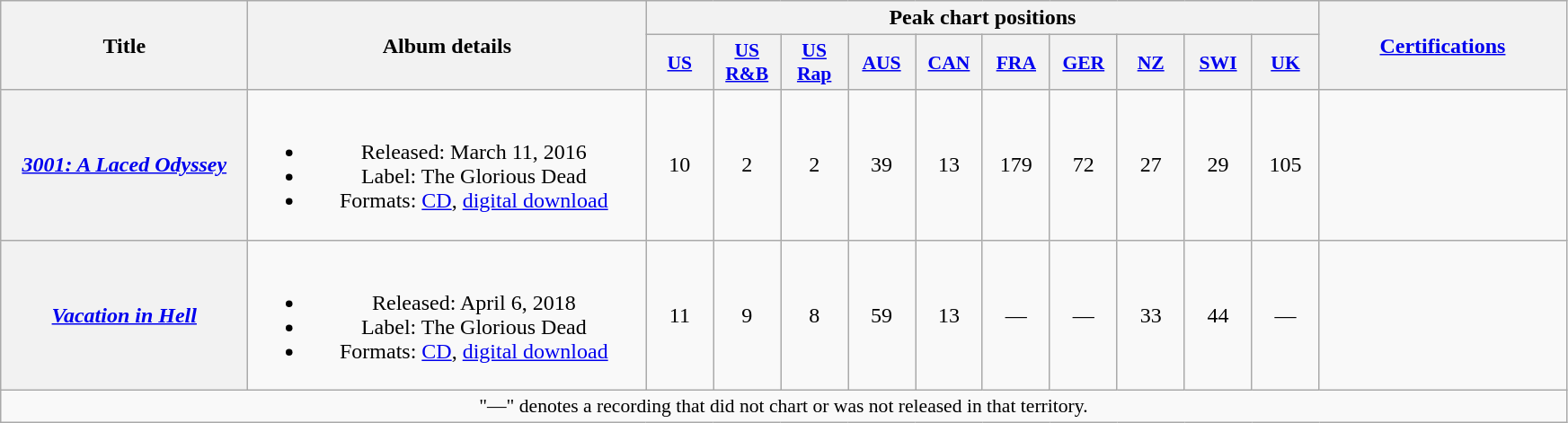<table class="wikitable plainrowheaders" style="text-align:center;">
<tr>
<th scope="col" rowspan="2" style="width:11em;">Title</th>
<th scope="col" rowspan="2" style="width:18em;">Album details</th>
<th scope="col" colspan="10">Peak chart positions</th>
<th scope="col" rowspan="2" style="width:11em;"><a href='#'>Certifications</a></th>
</tr>
<tr>
<th scope="col" style="width:3em;font-size:90%;"><a href='#'>US</a></th>
<th scope="col" style="width:3em;font-size:90%;"><a href='#'>US R&B</a></th>
<th scope="col" style="width:3em;font-size:90%;"><a href='#'>US<br>Rap</a></th>
<th scope="col" style="width:3em;font-size:90%;"><a href='#'>AUS</a></th>
<th scope="col" style="width:3em;font-size:90%;"><a href='#'>CAN</a></th>
<th scope="col" style="width:3em;font-size:90%;"><a href='#'>FRA</a></th>
<th scope="col" style="width:3em;font-size:90%;"><a href='#'>GER</a></th>
<th scope="col" style="width:3em;font-size:90%;"><a href='#'>NZ</a></th>
<th scope="col" style="width:3em;font-size:90%;"><a href='#'>SWI</a></th>
<th scope="col" style="width:3em;font-size:90%;"><a href='#'>UK</a><br></th>
</tr>
<tr>
<th scope="row"><em><a href='#'>3001: A Laced Odyssey</a></em></th>
<td><br><ul><li>Released: March 11, 2016</li><li>Label: The Glorious Dead</li><li>Formats: <a href='#'>CD</a>, <a href='#'>digital download</a></li></ul></td>
<td>10</td>
<td>2</td>
<td>2</td>
<td>39</td>
<td>13</td>
<td>179</td>
<td>72</td>
<td>27</td>
<td>29</td>
<td>105</td>
<td></td>
</tr>
<tr>
<th scope="row"><em><a href='#'>Vacation in Hell</a></em></th>
<td><br><ul><li>Released: April 6, 2018</li><li>Label: The Glorious Dead</li><li>Formats: <a href='#'>CD</a>, <a href='#'>digital download</a></li></ul></td>
<td>11</td>
<td>9</td>
<td>8</td>
<td>59</td>
<td>13</td>
<td>—</td>
<td>—</td>
<td>33</td>
<td>44</td>
<td>—</td>
<td></td>
</tr>
<tr>
<td colspan="13" style="font-size:90%">"—" denotes a recording that did not chart or was not released in that territory.</td>
</tr>
</table>
